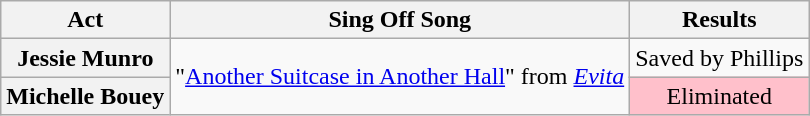<table class="wikitable plainrowheaders" style="text-align:center;">
<tr>
<th scope="col">Act</th>
<th scope="col">Sing Off Song</th>
<th scope="col">Results</th>
</tr>
<tr>
<th scope="row">Jessie Munro</th>
<td rowspan="2">"<a href='#'>Another Suitcase in Another Hall</a>" from <em><a href='#'>Evita</a></em></td>
<td>Saved by Phillips</td>
</tr>
<tr>
<th scope="row">Michelle Bouey</th>
<td style="background:pink;">Eliminated</td>
</tr>
</table>
